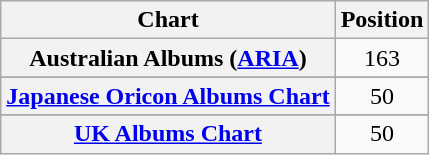<table class="wikitable sortable plainrowheaders" style="text-align:center">
<tr>
<th>Chart</th>
<th>Position</th>
</tr>
<tr>
<th scope="row">Australian Albums (<a href='#'>ARIA</a>)</th>
<td>163</td>
</tr>
<tr>
</tr>
<tr>
<th scope="row"><a href='#'>Japanese Oricon Albums Chart</a></th>
<td>50</td>
</tr>
<tr>
</tr>
<tr>
<th scope="row"><a href='#'>UK Albums Chart</a></th>
<td>50</td>
</tr>
</table>
